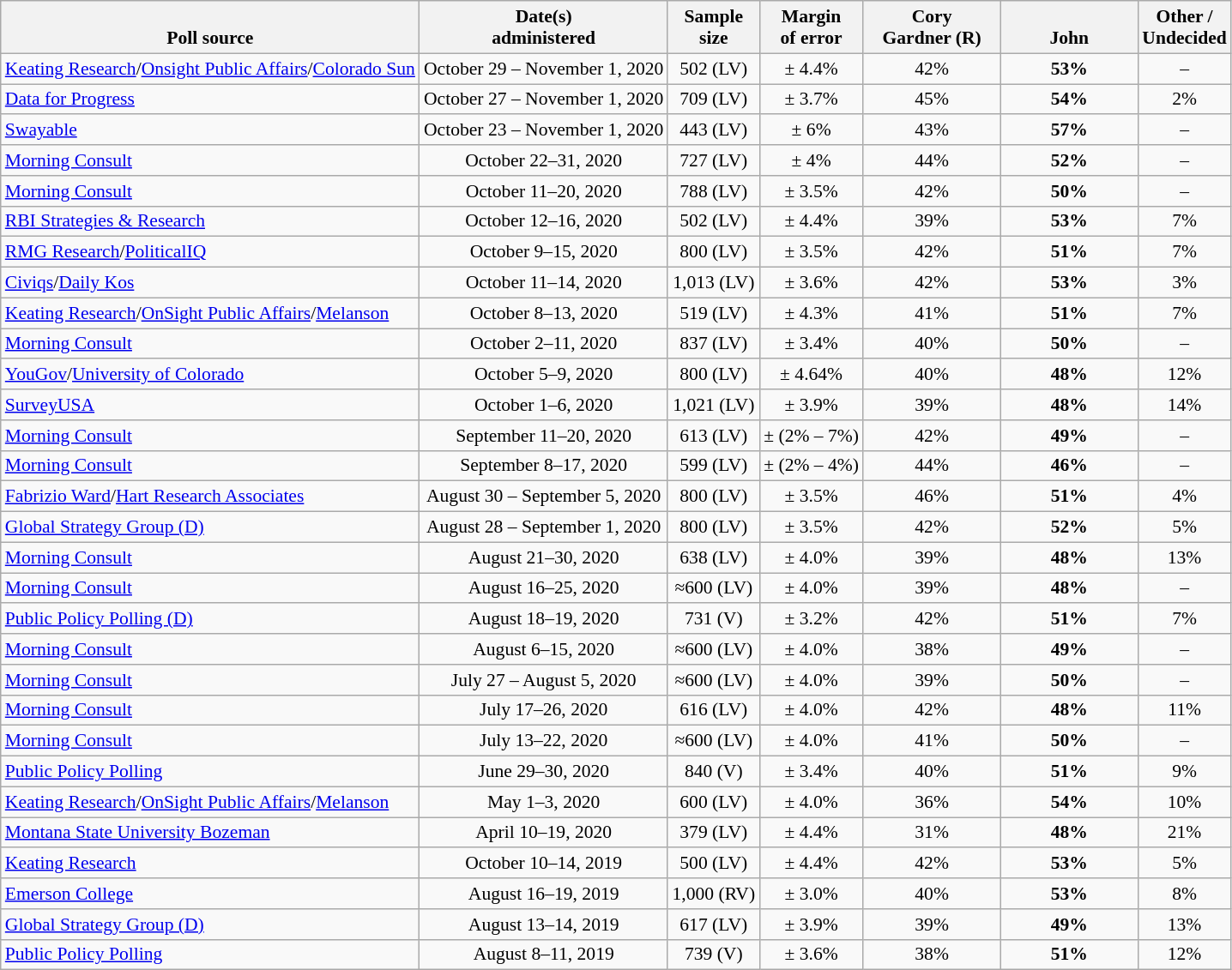<table class="wikitable" style="font-size:90%;text-align:center;">
<tr valign=bottom>
<th>Poll source</th>
<th>Date(s)<br>administered</th>
<th>Sample<br>size</th>
<th>Margin<br>of error</th>
<th style="width:100px;">Cory<br>Gardner (R)</th>
<th style="width:100px;">John<br></th>
<th>Other /<br>Undecided</th>
</tr>
<tr>
<td style="text-align:left;"><a href='#'>Keating Research</a>/<a href='#'>Onsight Public Affairs</a>/<a href='#'>Colorado Sun</a></td>
<td>October 29 – November 1, 2020</td>
<td>502 (LV)</td>
<td>± 4.4%</td>
<td>42%</td>
<td><strong>53%</strong></td>
<td>–</td>
</tr>
<tr>
<td style="text-align:left;"><a href='#'>Data for Progress</a></td>
<td>October 27 – November 1, 2020</td>
<td>709 (LV)</td>
<td>± 3.7%</td>
<td>45%</td>
<td><strong>54%</strong></td>
<td>2%</td>
</tr>
<tr>
<td style="text-align:left;"><a href='#'>Swayable</a></td>
<td>October 23 – November 1, 2020</td>
<td>443 (LV)</td>
<td>± 6%</td>
<td>43%</td>
<td><strong>57%</strong></td>
<td>–</td>
</tr>
<tr>
<td style="text-align:left;"><a href='#'>Morning Consult</a></td>
<td>October 22–31, 2020</td>
<td>727 (LV)</td>
<td>± 4%</td>
<td>44%</td>
<td><strong>52%</strong></td>
<td>–</td>
</tr>
<tr>
<td style="text-align:left;"><a href='#'>Morning Consult</a></td>
<td>October 11–20, 2020</td>
<td>788 (LV)</td>
<td>± 3.5%</td>
<td>42%</td>
<td><strong>50%</strong></td>
<td>–</td>
</tr>
<tr>
<td style="text-align:left;"><a href='#'>RBI Strategies & Research</a></td>
<td>October 12–16, 2020</td>
<td>502 (LV)</td>
<td>± 4.4%</td>
<td>39%</td>
<td><strong>53%</strong></td>
<td>7%</td>
</tr>
<tr>
<td style="text-align:left;"><a href='#'>RMG Research</a>/<a href='#'>PoliticalIQ</a></td>
<td>October 9–15, 2020</td>
<td>800 (LV)</td>
<td>± 3.5%</td>
<td>42%</td>
<td><strong>51%</strong></td>
<td>7%</td>
</tr>
<tr>
<td style="text-align:left;"><a href='#'>Civiqs</a>/<a href='#'>Daily Kos</a></td>
<td>October 11–14, 2020</td>
<td>1,013 (LV)</td>
<td>± 3.6%</td>
<td>42%</td>
<td><strong>53%</strong></td>
<td>3%</td>
</tr>
<tr>
<td style="text-align:left;"><a href='#'>Keating Research</a>/<a href='#'>OnSight Public Affairs</a>/<a href='#'>Melanson</a></td>
<td>October 8–13, 2020</td>
<td>519 (LV)</td>
<td>± 4.3%</td>
<td>41%</td>
<td><strong>51%</strong></td>
<td>7%</td>
</tr>
<tr>
<td style="text-align:left;"><a href='#'>Morning Consult</a></td>
<td>October 2–11, 2020</td>
<td>837 (LV)</td>
<td>± 3.4%</td>
<td>40%</td>
<td><strong>50%</strong></td>
<td>–</td>
</tr>
<tr>
<td style="text-align:left;"><a href='#'>YouGov</a>/<a href='#'>University of Colorado</a></td>
<td>October 5–9, 2020</td>
<td>800 (LV)</td>
<td>± 4.64%</td>
<td>40%</td>
<td><strong>48%</strong></td>
<td>12%</td>
</tr>
<tr>
<td style="text-align:left;"><a href='#'>SurveyUSA</a></td>
<td>October 1–6, 2020</td>
<td>1,021 (LV)</td>
<td>± 3.9%</td>
<td>39%</td>
<td><strong>48%</strong></td>
<td>14%</td>
</tr>
<tr>
<td style="text-align:left;"><a href='#'>Morning Consult</a></td>
<td>September 11–20, 2020</td>
<td>613 (LV)</td>
<td>± (2% – 7%)</td>
<td>42%</td>
<td><strong>49%</strong></td>
<td>–</td>
</tr>
<tr>
<td style="text-align:left;"><a href='#'>Morning Consult</a></td>
<td>September 8–17, 2020</td>
<td>599 (LV)</td>
<td>± (2% – 4%)</td>
<td>44%</td>
<td><strong>46%</strong></td>
<td>–</td>
</tr>
<tr>
<td style="text-align:left;"><a href='#'>Fabrizio Ward</a>/<a href='#'>Hart Research Associates</a></td>
<td>August 30 – September 5, 2020</td>
<td>800 (LV)</td>
<td>± 3.5%</td>
<td>46%</td>
<td><strong>51%</strong></td>
<td>4%</td>
</tr>
<tr>
<td style="text-align:left;"><a href='#'>Global Strategy Group (D)</a></td>
<td>August 28 – September 1, 2020</td>
<td>800 (LV)</td>
<td>± 3.5%</td>
<td>42%</td>
<td><strong>52%</strong></td>
<td>5%</td>
</tr>
<tr>
<td style="text-align:left;"><a href='#'>Morning Consult</a></td>
<td>August 21–30, 2020</td>
<td>638 (LV)</td>
<td>± 4.0%</td>
<td>39%</td>
<td><strong>48%</strong></td>
<td>13%</td>
</tr>
<tr>
<td style="text-align:left;"><a href='#'>Morning Consult</a></td>
<td>August 16–25, 2020</td>
<td>≈600 (LV)</td>
<td>± 4.0%</td>
<td>39%</td>
<td><strong>48%</strong></td>
<td>–</td>
</tr>
<tr>
<td style="text-align:left;"><a href='#'>Public Policy Polling (D)</a></td>
<td>August 18–19, 2020</td>
<td>731 (V)</td>
<td>± 3.2%</td>
<td>42%</td>
<td><strong>51%</strong></td>
<td>7%</td>
</tr>
<tr>
<td style="text-align:left;"><a href='#'>Morning Consult</a></td>
<td>August 6–15, 2020</td>
<td>≈600 (LV)</td>
<td>± 4.0%</td>
<td>38%</td>
<td><strong>49%</strong></td>
<td>–</td>
</tr>
<tr>
<td style="text-align:left;"><a href='#'>Morning Consult</a></td>
<td>July 27 – August 5, 2020</td>
<td>≈600 (LV)</td>
<td>± 4.0%</td>
<td>39%</td>
<td><strong>50%</strong></td>
<td>–</td>
</tr>
<tr>
<td style="text-align:left;"><a href='#'>Morning Consult</a></td>
<td>July 17–26, 2020</td>
<td>616 (LV)</td>
<td>± 4.0%</td>
<td>42%</td>
<td><strong>48%</strong></td>
<td>11%</td>
</tr>
<tr>
<td style="text-align:left;"><a href='#'>Morning Consult</a></td>
<td>July 13–22, 2020</td>
<td>≈600 (LV)</td>
<td>± 4.0%</td>
<td>41%</td>
<td><strong>50%</strong></td>
<td>–</td>
</tr>
<tr>
<td style="text-align:left;"><a href='#'>Public Policy Polling</a></td>
<td>June 29–30, 2020</td>
<td>840 (V)</td>
<td>± 3.4%</td>
<td>40%</td>
<td><strong>51%</strong></td>
<td>9%</td>
</tr>
<tr>
<td style="text-align:left;"><a href='#'>Keating Research</a>/<a href='#'>OnSight Public Affairs</a>/<a href='#'>Melanson</a></td>
<td>May 1–3, 2020</td>
<td>600 (LV)</td>
<td>± 4.0%</td>
<td>36%</td>
<td><strong>54%</strong></td>
<td>10%</td>
</tr>
<tr>
<td style="text-align:left;"><a href='#'>Montana State University Bozeman</a></td>
<td>April 10–19, 2020</td>
<td>379 (LV)</td>
<td>± 4.4%</td>
<td>31%</td>
<td><strong>48%</strong></td>
<td>21%</td>
</tr>
<tr>
<td style="text-align:left;"><a href='#'>Keating Research</a></td>
<td>October 10–14, 2019</td>
<td>500 (LV)</td>
<td>± 4.4%</td>
<td>42%</td>
<td><strong>53%</strong></td>
<td>5%</td>
</tr>
<tr>
<td style="text-align:left;"><a href='#'>Emerson College</a></td>
<td>August 16–19, 2019</td>
<td>1,000 (RV)</td>
<td>± 3.0%</td>
<td>40%</td>
<td><strong>53%</strong></td>
<td>8%</td>
</tr>
<tr>
<td style="text-align:left;"><a href='#'>Global Strategy Group (D)</a></td>
<td>August 13–14, 2019</td>
<td>617 (LV)</td>
<td>± 3.9%</td>
<td>39%</td>
<td><strong>49%</strong></td>
<td>13%</td>
</tr>
<tr>
<td style="text-align:left;"><a href='#'>Public Policy Polling</a></td>
<td>August 8–11, 2019</td>
<td>739 (V)</td>
<td>± 3.6%</td>
<td>38%</td>
<td><strong>51%</strong></td>
<td>12%</td>
</tr>
</table>
